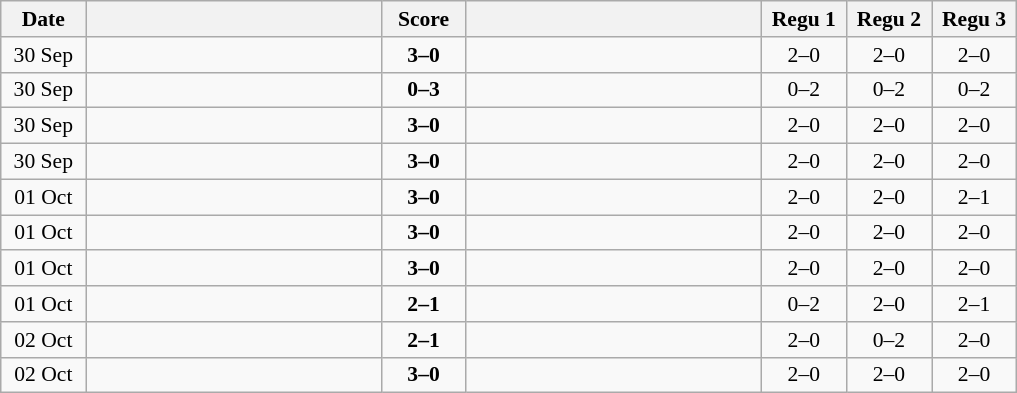<table class="wikitable" style="text-align: center; font-size:90% ">
<tr>
<th width="50">Date</th>
<th align="right" width="190"></th>
<th width="50">Score</th>
<th align="left" width="190"></th>
<th width="50">Regu 1</th>
<th width="50">Regu 2</th>
<th width="50">Regu 3</th>
</tr>
<tr>
<td>30 Sep</td>
<td align=right><strong></strong></td>
<td align=center><strong>3–0</strong></td>
<td align=left></td>
<td>2–0</td>
<td>2–0</td>
<td>2–0</td>
</tr>
<tr>
<td>30 Sep</td>
<td align=right></td>
<td align=center><strong>0–3</strong></td>
<td align=left><strong></strong></td>
<td>0–2</td>
<td>0–2</td>
<td>0–2</td>
</tr>
<tr>
<td>30 Sep</td>
<td align=right><strong></strong></td>
<td align=center><strong>3–0</strong></td>
<td align=left></td>
<td>2–0</td>
<td>2–0</td>
<td>2–0</td>
</tr>
<tr>
<td>30 Sep</td>
<td align=right><strong></strong></td>
<td align=center><strong>3–0</strong></td>
<td align=left></td>
<td>2–0</td>
<td>2–0</td>
<td>2–0</td>
</tr>
<tr>
<td>01 Oct</td>
<td align=right><strong></strong></td>
<td align=center><strong>3–0</strong></td>
<td align=left></td>
<td>2–0</td>
<td>2–0</td>
<td>2–1</td>
</tr>
<tr>
<td>01 Oct</td>
<td align=right><strong></strong></td>
<td align=center><strong>3–0</strong></td>
<td align=left></td>
<td>2–0</td>
<td>2–0</td>
<td>2–0</td>
</tr>
<tr>
<td>01 Oct</td>
<td align=right><strong></strong></td>
<td align=center><strong>3–0</strong></td>
<td align=left></td>
<td>2–0</td>
<td>2–0</td>
<td>2–0</td>
</tr>
<tr>
<td>01 Oct</td>
<td align=right><strong></strong></td>
<td align=center><strong>2–1</strong></td>
<td align=left></td>
<td>0–2</td>
<td>2–0</td>
<td>2–1</td>
</tr>
<tr>
<td>02 Oct</td>
<td align=right><strong></strong></td>
<td align=center><strong>2–1</strong></td>
<td align=left></td>
<td>2–0</td>
<td>0–2</td>
<td>2–0</td>
</tr>
<tr>
<td>02 Oct</td>
<td align=right><strong></strong></td>
<td align=center><strong>3–0</strong></td>
<td align=left></td>
<td>2–0</td>
<td>2–0</td>
<td>2–0</td>
</tr>
</table>
